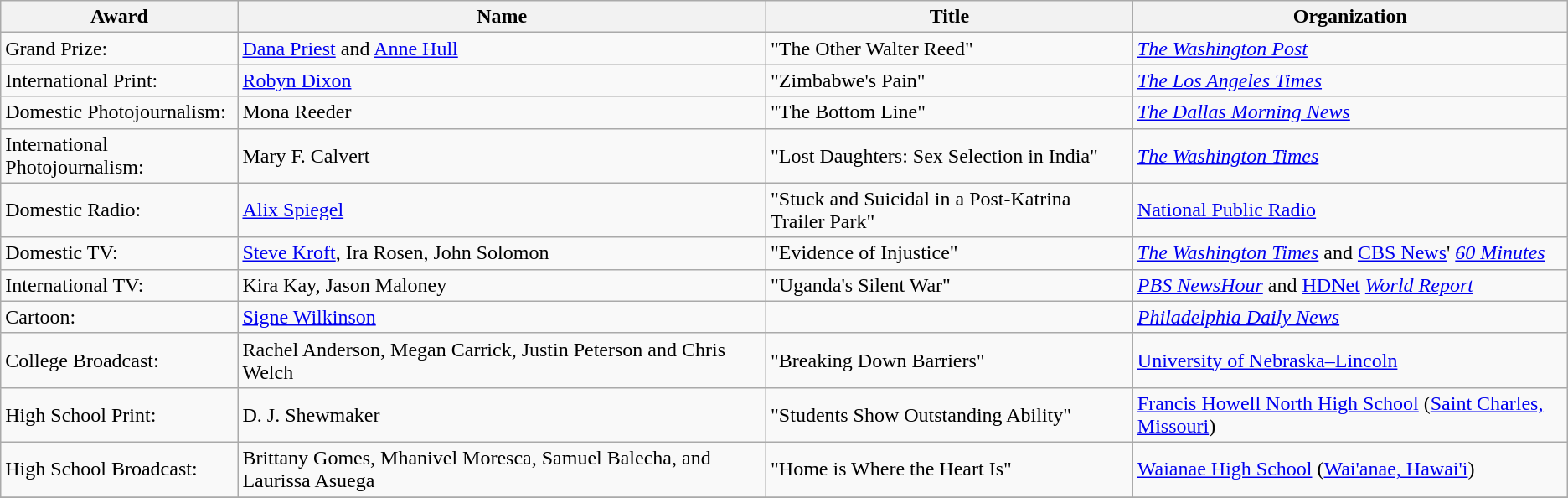<table class="wikitable">
<tr>
<th>Award</th>
<th>Name</th>
<th>Title</th>
<th>Organization</th>
</tr>
<tr>
<td>Grand Prize:</td>
<td><a href='#'>Dana Priest</a> and <a href='#'>Anne Hull</a></td>
<td>"The Other Walter Reed"</td>
<td><em><a href='#'>The Washington Post</a></em></td>
</tr>
<tr>
<td>International Print:</td>
<td><a href='#'>Robyn Dixon</a></td>
<td>"Zimbabwe's Pain"</td>
<td><em><a href='#'>The Los Angeles Times</a></em></td>
</tr>
<tr>
<td>Domestic Photojournalism:</td>
<td>Mona Reeder</td>
<td>"The Bottom Line"</td>
<td><em><a href='#'>The Dallas Morning News</a></em></td>
</tr>
<tr>
<td>International Photojournalism:</td>
<td>Mary F. Calvert</td>
<td>"Lost Daughters: Sex Selection in India"</td>
<td><em><a href='#'>The Washington Times</a></em></td>
</tr>
<tr>
<td>Domestic Radio:</td>
<td><a href='#'>Alix Spiegel</a></td>
<td>"Stuck and Suicidal in a Post-Katrina Trailer Park"</td>
<td><a href='#'>National Public Radio</a></td>
</tr>
<tr>
<td>Domestic TV:</td>
<td><a href='#'>Steve Kroft</a>, Ira Rosen, John Solomon</td>
<td>"Evidence of Injustice"</td>
<td><em><a href='#'>The Washington Times</a></em> and <a href='#'>CBS News</a>' <em><a href='#'>60 Minutes</a></em></td>
</tr>
<tr>
<td>International TV:</td>
<td>Kira Kay, Jason Maloney</td>
<td>"Uganda's Silent War"</td>
<td><em><a href='#'>PBS NewsHour</a></em> and <a href='#'>HDNet</a> <em><a href='#'>World Report</a></em></td>
</tr>
<tr>
<td>Cartoon:</td>
<td><a href='#'>Signe Wilkinson</a></td>
<td></td>
<td><em><a href='#'>Philadelphia Daily News</a></em></td>
</tr>
<tr>
<td>College Broadcast:</td>
<td>Rachel Anderson, Megan Carrick, Justin Peterson and Chris Welch</td>
<td>"Breaking Down Barriers"</td>
<td><a href='#'>University of Nebraska–Lincoln</a></td>
</tr>
<tr>
<td>High School Print:</td>
<td>D. J. Shewmaker</td>
<td>"Students Show Outstanding Ability"</td>
<td><a href='#'>Francis Howell North High School</a> (<a href='#'>Saint Charles, Missouri</a>)</td>
</tr>
<tr>
<td>High School Broadcast:</td>
<td>Brittany Gomes, Mhanivel Moresca, Samuel Balecha, and Laurissa Asuega</td>
<td>"Home is Where the Heart Is"</td>
<td><a href='#'>Waianae High School</a> (<a href='#'>Wai'anae, Hawai'i</a>)</td>
</tr>
<tr Honorable mention, domestic TV: ||Steve Hartman||"Hope for the Homeless"||CBS Evening News>
</tr>
</table>
